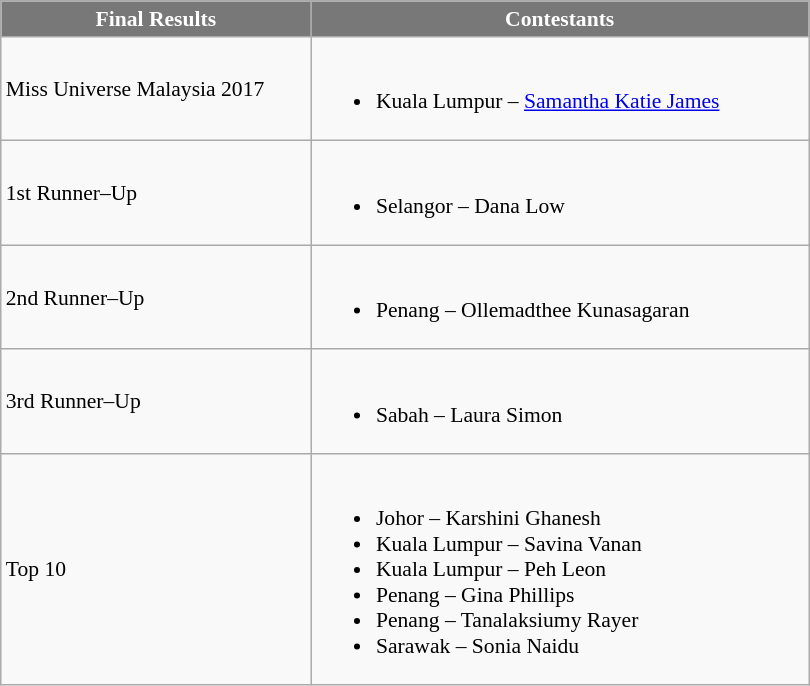<table class="wikitable sortable" style="font-size:90%;">
<tr>
<th style="width:200px;background-color:#787878;color:#FFFFFF;">Final Results</th>
<th style="width:325px;background-color:#787878;color:#FFFFFF;">Contestants</th>
</tr>
<tr>
<td>Miss Universe Malaysia 2017</td>
<td><br><ul><li>Kuala Lumpur – <a href='#'>Samantha Katie James</a></li></ul></td>
</tr>
<tr>
<td>1st Runner–Up</td>
<td><br><ul><li>Selangor – Dana Low</li></ul></td>
</tr>
<tr>
<td>2nd Runner–Up</td>
<td><br><ul><li>Penang – Ollemadthee Kunasagaran</li></ul></td>
</tr>
<tr>
<td>3rd Runner–Up</td>
<td><br><ul><li>Sabah – Laura Simon</li></ul></td>
</tr>
<tr>
<td>Top 10</td>
<td><br><ul><li>Johor – Karshini Ghanesh</li><li>Kuala Lumpur – Savina Vanan</li><li>Kuala Lumpur – Peh Leon</li><li>Penang – Gina Phillips</li><li>Penang – Tanalaksiumy Rayer</li><li>Sarawak – Sonia Naidu</li></ul></td>
</tr>
</table>
